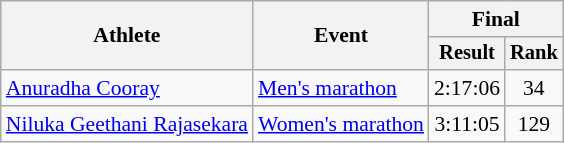<table class="wikitable" style="font-size:90%">
<tr>
<th rowspan="2">Athlete</th>
<th rowspan="2">Event</th>
<th colspan="2">Final</th>
</tr>
<tr style="font-size:95%">
<th>Result</th>
<th>Rank</th>
</tr>
<tr align=center>
<td align=left><a href='#'>Anuradha Cooray</a></td>
<td align=left><a href='#'>Men's marathon</a></td>
<td>2:17:06</td>
<td>34</td>
</tr>
<tr align=center>
<td align=left><a href='#'>Niluka Geethani Rajasekara</a></td>
<td align=left><a href='#'>Women's marathon</a></td>
<td>3:11:05</td>
<td>129</td>
</tr>
</table>
